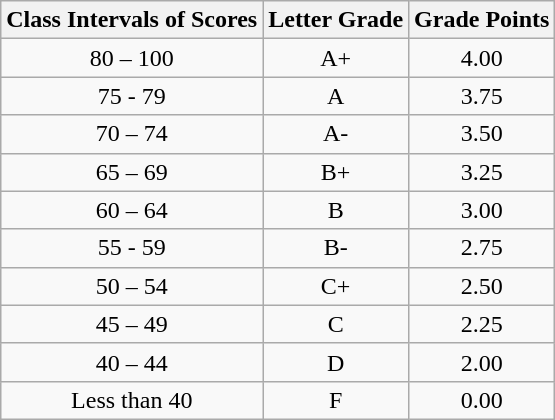<table class="wikitable" style="text-align:center;">
<tr>
<th>Class Intervals of Scores</th>
<th>Letter Grade</th>
<th>Grade Points</th>
</tr>
<tr>
<td>80 – 100</td>
<td>A+</td>
<td>4.00</td>
</tr>
<tr>
<td>75 - 79</td>
<td>A</td>
<td>3.75</td>
</tr>
<tr>
<td>70 – 74</td>
<td>A-</td>
<td>3.50</td>
</tr>
<tr>
<td>65 – 69</td>
<td>B+</td>
<td>3.25</td>
</tr>
<tr>
<td>60 – 64</td>
<td>B</td>
<td>3.00</td>
</tr>
<tr>
<td>55 - 59</td>
<td>B-</td>
<td>2.75</td>
</tr>
<tr>
<td>50 – 54</td>
<td>C+</td>
<td>2.50</td>
</tr>
<tr>
<td>45 – 49</td>
<td>C</td>
<td>2.25</td>
</tr>
<tr>
<td>40 – 44</td>
<td>D</td>
<td>2.00</td>
</tr>
<tr>
<td>Less than 40</td>
<td>F</td>
<td>0.00</td>
</tr>
</table>
